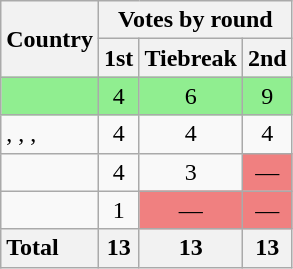<table class="wikitable" style="text-align:center">
<tr>
<th rowspan="2">Country</th>
<th colspan="3">Votes by round</th>
</tr>
<tr>
<th>1st</th>
<th>Tiebreak</th>
<th>2nd</th>
</tr>
<tr style="background:#90EE90">
<td style="text-align:left"></td>
<td>4</td>
<td>6</td>
<td>9</td>
</tr>
<tr>
<td style="text-align:left">, , , </td>
<td>4</td>
<td>4</td>
<td>4</td>
</tr>
<tr>
<td style="text-align:left"></td>
<td>4</td>
<td>3</td>
<td style="background-color:#F08080">—</td>
</tr>
<tr>
<td style="text-align:left"></td>
<td>1</td>
<td style="background-color:#F08080">—</td>
<td style="background-color:#F08080">—</td>
</tr>
<tr>
<th style="text-align:left">Total</th>
<th>13</th>
<th>13</th>
<th>13</th>
</tr>
</table>
